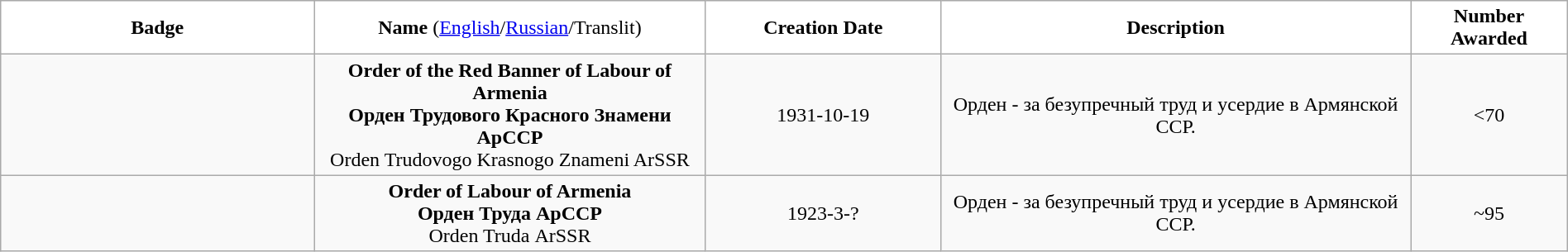<table class="wikitable" width="100%" style="text-align:center;">
<tr>
<td width="20%" bgcolor="#FFFFFF"><strong>Badge</strong></td>
<td width="25%" bgcolor="#FFFFFF"><strong>Name</strong> (<a href='#'>English</a>/<a href='#'>Russian</a>/Translit)</td>
<td width="15%" bgcolor="#FFFFFF"><strong>Creation Date</strong></td>
<td width="30%" bgcolor="#FFFFFF"><strong>Description</strong></td>
<td width="10%" bgcolor="#FFFFFF"><strong>Number Awarded</strong></td>
</tr>
<tr>
<td></td>
<td><strong>Order of the Red Banner of Labour of Armenia</strong><br><strong>Орден Трудового Красного Знамени АрССР</strong><br>Orden Trudovogo Krasnogo Znameni ArSSR</td>
<td>1931-10-19</td>
<td>Орден - за безупречный труд и усердие в Армянской ССР.</td>
<td><70</td>
</tr>
<tr>
<td></td>
<td><strong>Order of Labour of Armenia</strong><br><strong>Орден Труда АрССР</strong><br>Orden Trudа ArSSR</td>
<td>1923-3-?</td>
<td>Орден - за безупречный труд и усердие в Армянской ССР.</td>
<td>~95</td>
</tr>
</table>
